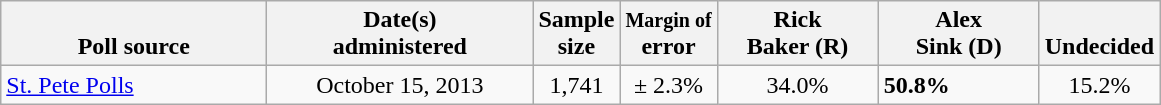<table class="wikitable">
<tr valign= bottom>
<th style="width:170px;">Poll source</th>
<th style="width:170px;">Date(s)<br>administered</th>
<th class=small>Sample<br>size</th>
<th><small>Margin of</small><br>error</th>
<th style="width:100px;">Rick<br>Baker (R)</th>
<th style="width:100px;">Alex<br>Sink (D)</th>
<th style="width:40px;">Undecided</th>
</tr>
<tr>
<td><a href='#'>St. Pete Polls</a></td>
<td align=center>October 15, 2013</td>
<td align=center>1,741</td>
<td align=center>± 2.3%</td>
<td align=center>34.0%</td>
<td><strong>50.8%</strong></td>
<td align=center>15.2%</td>
</tr>
</table>
